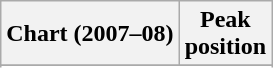<table class="wikitable sortable plainrowheaders" style="text-align:center;">
<tr>
<th scope="col">Chart (2007–08)</th>
<th scope="col">Peak<br>position</th>
</tr>
<tr>
</tr>
<tr>
</tr>
<tr>
</tr>
<tr>
</tr>
</table>
